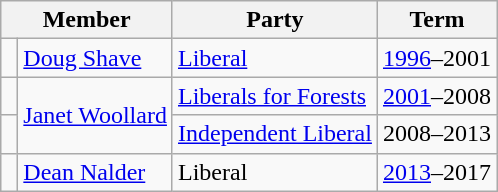<table class="wikitable">
<tr>
<th colspan="2">Member</th>
<th>Party</th>
<th>Term</th>
</tr>
<tr>
<td> </td>
<td><a href='#'>Doug Shave</a></td>
<td><a href='#'>Liberal</a></td>
<td><a href='#'>1996</a>–2001</td>
</tr>
<tr>
<td> </td>
<td rowspan="2"><a href='#'>Janet Woollard</a></td>
<td><a href='#'>Liberals for Forests</a></td>
<td><a href='#'>2001</a>–2008</td>
</tr>
<tr>
<td> </td>
<td><a href='#'>Independent Liberal</a></td>
<td>2008–2013</td>
</tr>
<tr>
<td> </td>
<td><a href='#'>Dean Nalder</a></td>
<td>Liberal</td>
<td><a href='#'>2013</a>–2017</td>
</tr>
</table>
